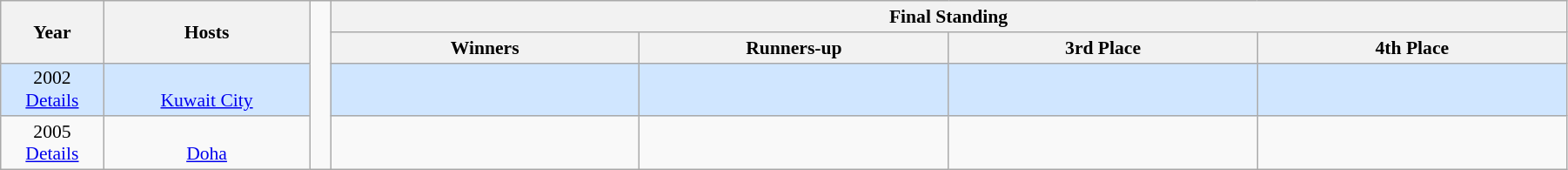<table class="wikitable" style="font-size:90%; width: 95%; text-align: center;">
<tr>
<th rowspan=2 width=5%>Year</th>
<th rowspan=2 width=10%>Hosts</th>
<td width=1% rowspan=4></td>
<th colspan=4>Final Standing</th>
</tr>
<tr>
<th width=15%>Winners</th>
<th width=15%>Runners-up</th>
<th width=15%>3rd Place</th>
<th width=15%>4th Place</th>
</tr>
<tr style="background: #D0E6FF;">
<td>2002<br><a href='#'>Details</a></td>
<td><br><a href='#'>Kuwait City</a></td>
<td><strong></strong></td>
<td></td>
<td></td>
<td></td>
</tr>
<tr>
<td>2005<br><a href='#'>Details</a></td>
<td><br><a href='#'>Doha</a></td>
<td><strong></strong></td>
<td></td>
<td></td>
<td></td>
</tr>
</table>
